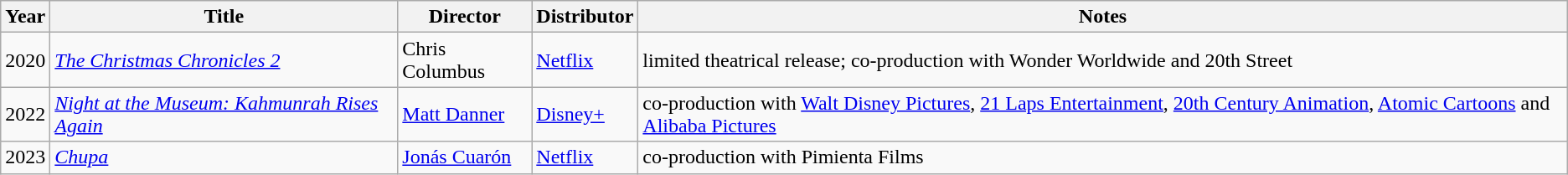<table class="wikitable sortable">
<tr>
<th>Year</th>
<th>Title</th>
<th>Director</th>
<th>Distributor</th>
<th>Notes</th>
</tr>
<tr>
<td>2020</td>
<td><em><a href='#'>The Christmas Chronicles 2</a></em></td>
<td>Chris Columbus</td>
<td><a href='#'>Netflix</a></td>
<td>limited theatrical release; co-production with Wonder Worldwide and 20th Street</td>
</tr>
<tr>
<td>2022</td>
<td><em><a href='#'>Night at the Museum: Kahmunrah Rises Again</a></em></td>
<td><a href='#'>Matt Danner</a></td>
<td><a href='#'>Disney+</a></td>
<td>co-production with <a href='#'>Walt Disney Pictures</a>, <a href='#'>21 Laps Entertainment</a>, <a href='#'>20th Century Animation</a>, <a href='#'>Atomic Cartoons</a> and <a href='#'>Alibaba Pictures</a></td>
</tr>
<tr>
<td>2023</td>
<td><em><a href='#'>Chupa</a></em></td>
<td><a href='#'>Jonás Cuarón</a></td>
<td><a href='#'>Netflix</a></td>
<td>co-production with Pimienta Films</td>
</tr>
</table>
